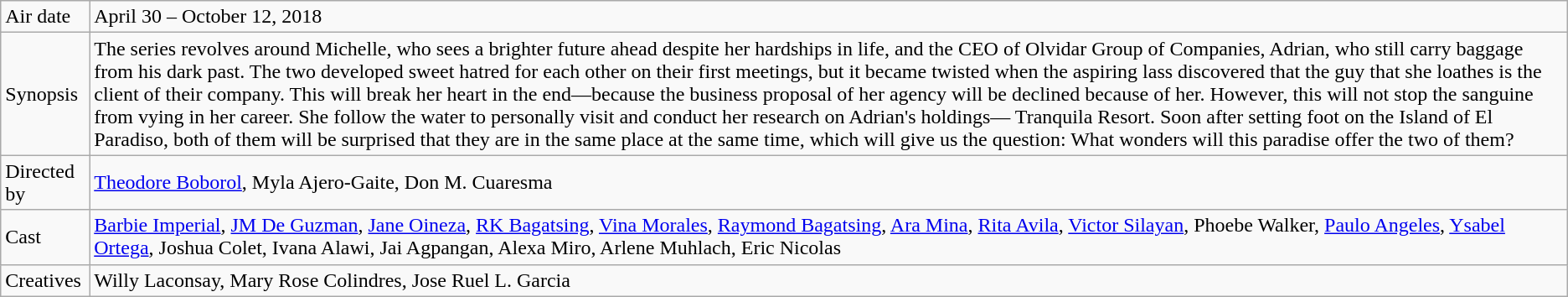<table class="wikitable">
<tr>
<td>Air date</td>
<td>April 30 – October 12, 2018</td>
</tr>
<tr>
<td>Synopsis</td>
<td>The series revolves around Michelle, who sees a brighter future ahead despite her hardships in life, and the CEO of Olvidar Group of Companies, Adrian, who still carry baggage from his dark past. The two developed sweet hatred for each other on their first meetings, but it became twisted when the aspiring lass discovered that the guy that she loathes is the client of their company. This will break her heart in the end—because the business proposal of her agency will be declined because of her. However, this will not stop the sanguine from vying in her career. She follow the water to personally visit and conduct her research on Adrian's holdings— Tranquila Resort. Soon after setting foot on the Island of El Paradiso, both of them will be surprised that they are in the same place at the same time, which will give us the question: What wonders will this paradise offer the two of them?</td>
</tr>
<tr>
<td>Directed by</td>
<td><a href='#'>Theodore Boborol</a>, Myla Ajero-Gaite, Don M. Cuaresma</td>
</tr>
<tr>
<td>Cast</td>
<td><a href='#'>Barbie Imperial</a>, <a href='#'>JM De Guzman</a>, <a href='#'>Jane Oineza</a>, <a href='#'>RK Bagatsing</a>, <a href='#'>Vina Morales</a>, <a href='#'>Raymond Bagatsing</a>, <a href='#'>Ara Mina</a>, <a href='#'>Rita Avila</a>, <a href='#'>Victor Silayan</a>, Phoebe Walker, <a href='#'>Paulo Angeles</a>, <a href='#'>Ysabel Ortega</a>, Joshua Colet, Ivana Alawi, Jai Agpangan, Alexa Miro, Arlene Muhlach, Eric Nicolas</td>
</tr>
<tr>
<td>Creatives</td>
<td>Willy Laconsay, Mary Rose Colindres, Jose Ruel L. Garcia</td>
</tr>
</table>
